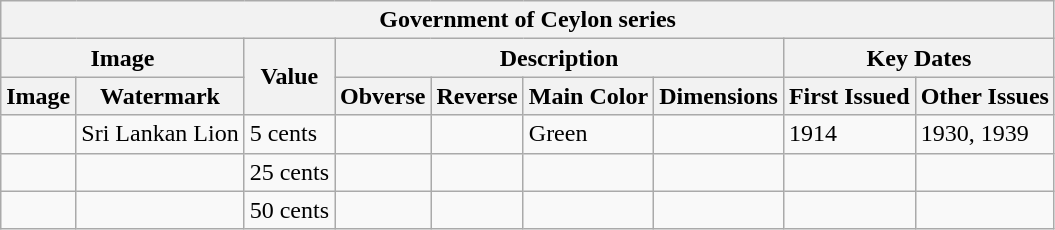<table class="wikitable" style="font-size: 100%">
<tr>
<th colspan="10">Government of Ceylon series</th>
</tr>
<tr>
<th colspan="2">Image</th>
<th rowspan="2">Value</th>
<th colspan="4">Description</th>
<th colspan="2">Key Dates</th>
</tr>
<tr>
<th>Image</th>
<th>Watermark</th>
<th>Obverse</th>
<th>Reverse</th>
<th>Main Color</th>
<th>Dimensions</th>
<th>First Issued</th>
<th>Other Issues</th>
</tr>
<tr>
<td></td>
<td>Sri Lankan Lion</td>
<td>5 cents</td>
<td></td>
<td></td>
<td>Green</td>
<td></td>
<td>1914</td>
<td>1930, 1939</td>
</tr>
<tr>
<td></td>
<td></td>
<td>25 cents</td>
<td></td>
<td></td>
<td></td>
<td></td>
<td></td>
<td></td>
</tr>
<tr>
<td></td>
<td></td>
<td>50 cents</td>
<td></td>
<td></td>
<td></td>
<td></td>
<td></td>
<td></td>
</tr>
</table>
